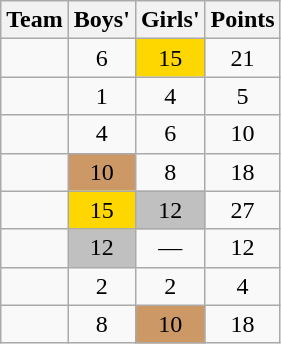<table class="wikitable sortable" style="text-align:center">
<tr>
<th>Team</th>
<th>Boys'</th>
<th>Girls'</th>
<th>Points</th>
</tr>
<tr>
<td align=left></td>
<td>6</td>
<td bgcolor=gold>15</td>
<td>21</td>
</tr>
<tr>
<td align=left></td>
<td>1</td>
<td>4</td>
<td>5</td>
</tr>
<tr>
<td align=left></td>
<td>4</td>
<td>6</td>
<td>10</td>
</tr>
<tr>
<td align=left></td>
<td bgcolor=#CC9966>10</td>
<td>8</td>
<td>18</td>
</tr>
<tr>
<td align=left></td>
<td bgcolor=gold>15</td>
<td bgcolor=silver>12</td>
<td>27</td>
</tr>
<tr>
<td align=left></td>
<td bgcolor=silver>12</td>
<td>—</td>
<td>12</td>
</tr>
<tr>
<td align=left></td>
<td>2</td>
<td>2</td>
<td>4</td>
</tr>
<tr>
<td align=left></td>
<td>8</td>
<td bgcolor=#CC9966>10</td>
<td>18</td>
</tr>
</table>
